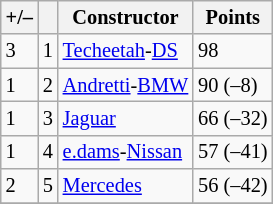<table class="wikitable" style="font-size: 85%">
<tr>
<th scope="col">+/–</th>
<th scope="col"></th>
<th scope="col">Constructor</th>
<th scope="col">Points</th>
</tr>
<tr>
<td align="left"> 3</td>
<td align="center">1</td>
<td> <a href='#'>Techeetah</a>-<a href='#'>DS</a></td>
<td align="left">98</td>
</tr>
<tr>
<td align="left"> 1</td>
<td align="center">2</td>
<td> <a href='#'>Andretti</a>-<a href='#'>BMW</a></td>
<td align="left">90 (–8)</td>
</tr>
<tr>
<td align="left"> 1</td>
<td align="center">3</td>
<td> <a href='#'>Jaguar</a></td>
<td align="left">66 (–32)</td>
</tr>
<tr>
<td align="left"> 1</td>
<td align="center">4</td>
<td> <a href='#'>e.dams</a>-<a href='#'>Nissan</a></td>
<td align="left">57 (–41)</td>
</tr>
<tr>
<td align="left"> 2</td>
<td align="center">5</td>
<td> <a href='#'>Mercedes</a></td>
<td align="left">56 (–42)</td>
</tr>
<tr>
</tr>
</table>
